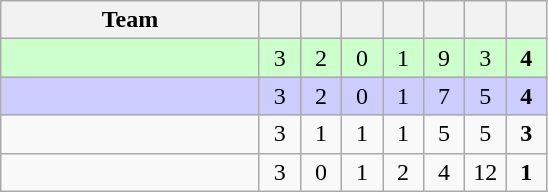<table class="wikitable" style="text-align:center;">
<tr>
<th width=165>Team</th>
<th width=20></th>
<th width=20></th>
<th width=20></th>
<th width=20></th>
<th width=20></th>
<th width=20></th>
<th width=20></th>
</tr>
<tr style="background:#cfc;">
<td align="left"></td>
<td>3</td>
<td>2</td>
<td>0</td>
<td>1</td>
<td>9</td>
<td>3</td>
<td><strong>4</strong></td>
</tr>
<tr style="background:#ccccff;">
<td align="left"></td>
<td>3</td>
<td>2</td>
<td>0</td>
<td>1</td>
<td>7</td>
<td>5</td>
<td><strong>4</strong></td>
</tr>
<tr>
<td align="left"></td>
<td>3</td>
<td>1</td>
<td>1</td>
<td>1</td>
<td>5</td>
<td>5</td>
<td><strong>3</strong></td>
</tr>
<tr>
<td align="left"></td>
<td>3</td>
<td>0</td>
<td>1</td>
<td>2</td>
<td>4</td>
<td>12</td>
<td><strong>1</strong></td>
</tr>
</table>
